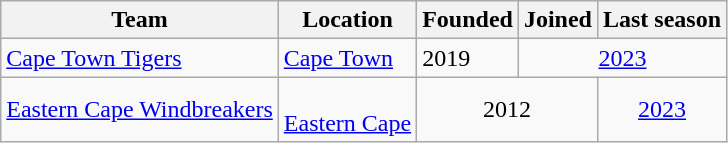<table class="wikitable">
<tr>
<th>Team</th>
<th>Location</th>
<th>Founded</th>
<th>Joined</th>
<th>Last season</th>
</tr>
<tr>
<td><a href='#'>Cape Town Tigers</a></td>
<td><a href='#'>Cape Town</a></td>
<td>2019</td>
<td align="center" colspan="2"><a href='#'>2023</a></td>
</tr>
<tr>
<td><a href='#'>Eastern Cape Windbreakers</a></td>
<td><br><a href='#'>Eastern Cape</a></td>
<td colspan="2" align="center">2012</td>
<td align="center"><a href='#'>2023</a></td>
</tr>
</table>
